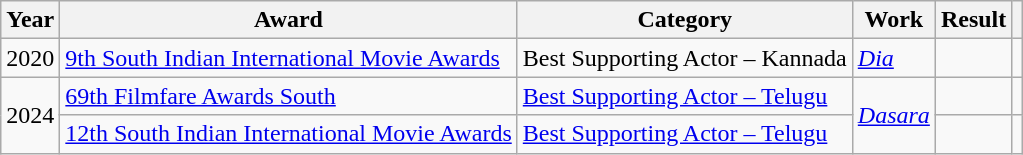<table class="wikitable sortable plainrowheaders">
<tr>
<th scope="col">Year</th>
<th scope="col">Award</th>
<th scope="col">Category</th>
<th scope="col">Work</th>
<th scope="col">Result</th>
<th scope="col" class="unsortable"></th>
</tr>
<tr>
<td>2020</td>
<td><a href='#'>9th South Indian International Movie Awards</a></td>
<td>Best Supporting Actor – Kannada</td>
<td><em><a href='#'>Dia</a></em></td>
<td></td>
<td style="text-align:center;"></td>
</tr>
<tr>
<td rowspan="2">2024</td>
<td><a href='#'>69th Filmfare Awards South</a></td>
<td><a href='#'>Best Supporting Actor – Telugu</a></td>
<td rowspan="2"><em><a href='#'>Dasara</a></em></td>
<td></td>
<td style="text-align:center;"></td>
</tr>
<tr>
<td><a href='#'>12th South Indian International Movie Awards</a></td>
<td><a href='#'>Best Supporting Actor – Telugu</a></td>
<td></td>
<td style="text-align:center;"></td>
</tr>
</table>
